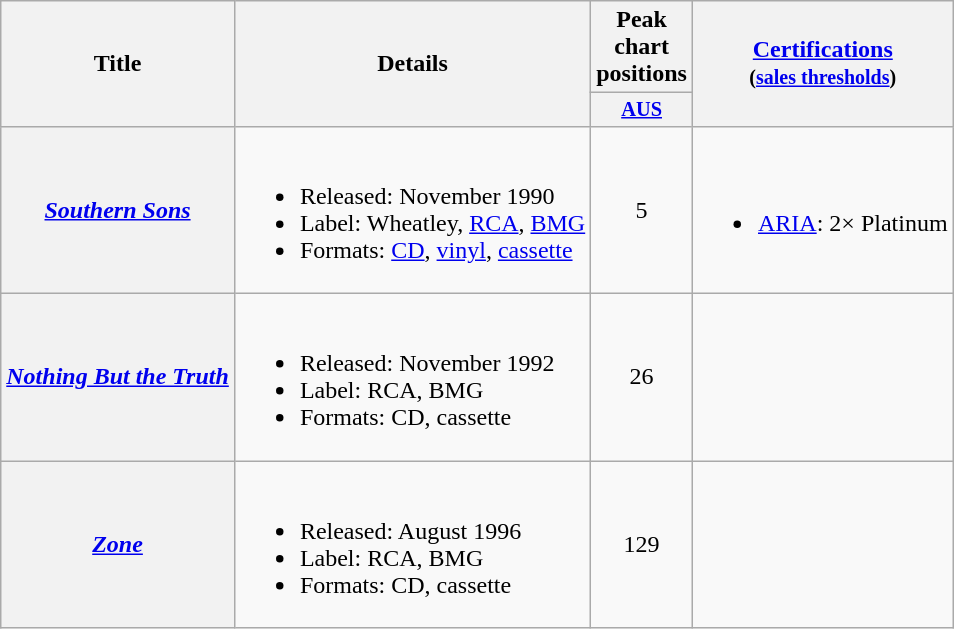<table class="wikitable plainrowheaders" style="text-align:center;">
<tr>
<th rowspan="2">Title</th>
<th rowspan="2">Details</th>
<th>Peak chart positions</th>
<th rowspan="2"><a href='#'>Certifications</a><br><small>(<a href='#'>sales thresholds</a>)</small></th>
</tr>
<tr>
<th style="width:3em;font-size:85%;"><a href='#'>AUS</a><br></th>
</tr>
<tr>
<th scope="row"><em><a href='#'>Southern Sons</a></em></th>
<td align="left"><br><ul><li>Released: November 1990</li><li>Label: Wheatley, <a href='#'>RCA</a>, <a href='#'>BMG</a></li><li>Formats: <a href='#'>CD</a>, <a href='#'>vinyl</a>, <a href='#'>cassette</a></li></ul></td>
<td>5</td>
<td><br><ul><li><a href='#'>ARIA</a>: 2× Platinum</li></ul></td>
</tr>
<tr>
<th scope="row"><em><a href='#'>Nothing But the Truth</a></em></th>
<td align="left"><br><ul><li>Released: November 1992</li><li>Label: RCA, BMG</li><li>Formats: CD, cassette</li></ul></td>
<td>26</td>
<td></td>
</tr>
<tr>
<th scope="row"><em><a href='#'>Zone</a></em></th>
<td align="left"><br><ul><li>Released: August 1996</li><li>Label: RCA, BMG</li><li>Formats: CD, cassette</li></ul></td>
<td>129</td>
<td></td>
</tr>
</table>
